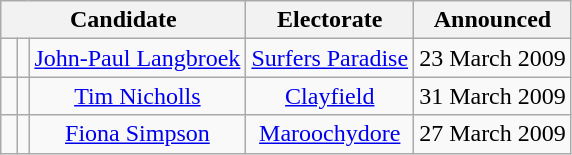<table class="wikitable" style="text-align:center">
<tr>
<th colspan=3>Candidate</th>
<th>Electorate</th>
<th>Announced</th>
</tr>
<tr>
<td width="3pt" > </td>
<td></td>
<td><a href='#'>John-Paul Langbroek</a></td>
<td><a href='#'>Surfers Paradise</a></td>
<td>23 March 2009</td>
</tr>
<tr>
<td width="3pt" > </td>
<td></td>
<td><a href='#'>Tim Nicholls</a></td>
<td><a href='#'>Clayfield</a></td>
<td>31 March 2009</td>
</tr>
<tr>
<td width="3pt" > </td>
<td></td>
<td><a href='#'>Fiona Simpson</a></td>
<td><a href='#'>Maroochydore</a></td>
<td>27 March 2009</td>
</tr>
</table>
